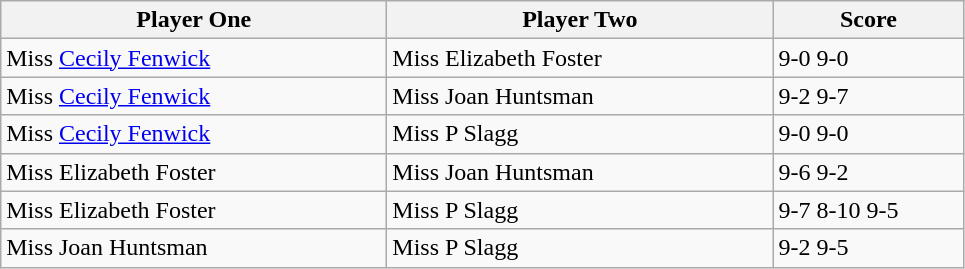<table class="wikitable">
<tr>
<th width=250>Player One</th>
<th width=250>Player Two</th>
<th width=120>Score</th>
</tr>
<tr>
<td> Miss <a href='#'>Cecily Fenwick</a></td>
<td> Miss Elizabeth Foster</td>
<td>9-0 9-0</td>
</tr>
<tr>
<td> Miss <a href='#'>Cecily Fenwick</a></td>
<td> Miss Joan Huntsman</td>
<td>9-2 9-7</td>
</tr>
<tr>
<td>Miss <a href='#'>Cecily Fenwick</a></td>
<td> Miss P Slagg</td>
<td>9-0 9-0</td>
</tr>
<tr>
<td> Miss Elizabeth Foster</td>
<td> Miss Joan Huntsman</td>
<td>9-6 9-2</td>
</tr>
<tr>
<td> Miss Elizabeth Foster</td>
<td> Miss P Slagg</td>
<td>9-7 8-10 9-5</td>
</tr>
<tr>
<td> Miss Joan Huntsman</td>
<td> Miss P Slagg</td>
<td>9-2 9-5</td>
</tr>
</table>
